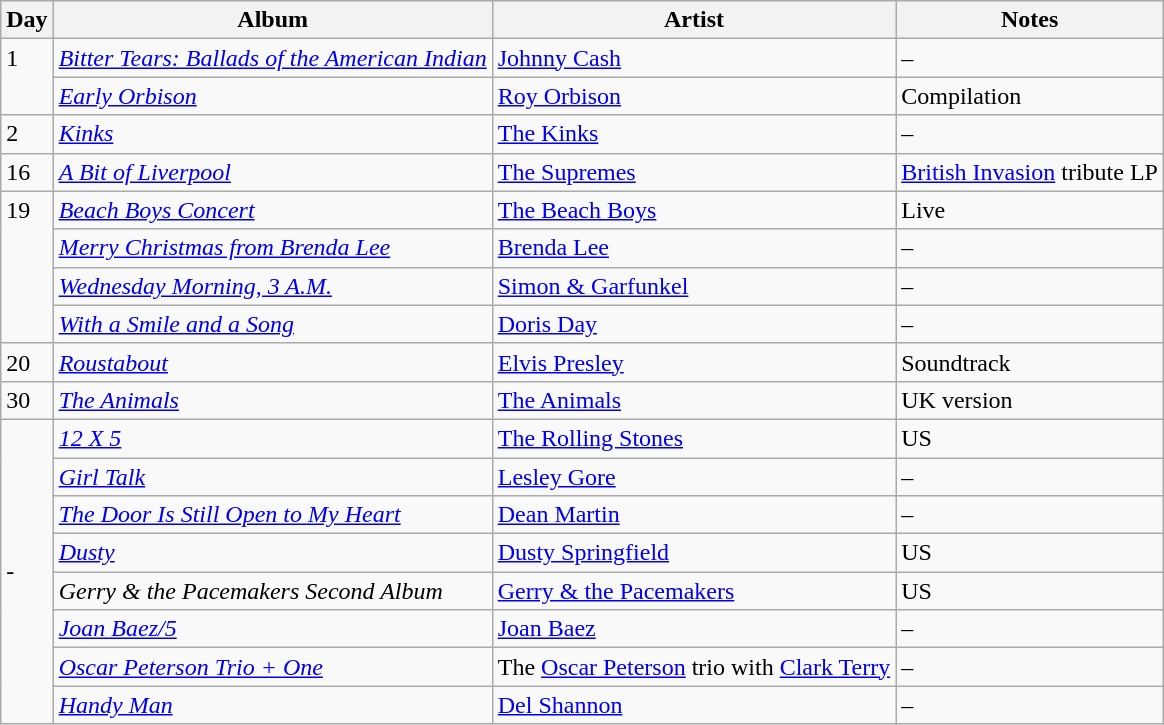<table class="wikitable">
<tr>
<th>Day</th>
<th>Album</th>
<th>Artist</th>
<th>Notes</th>
</tr>
<tr>
<td rowspan="2" style="vertical-align:top;">1</td>
<td><em><a href='#'>Bitter Tears: Ballads of the American Indian</a></em></td>
<td><a href='#'>Johnny Cash</a></td>
<td>–</td>
</tr>
<tr>
<td><em><a href='#'>Early Orbison</a></em></td>
<td><a href='#'>Roy Orbison</a></td>
<td>Compilation</td>
</tr>
<tr>
<td style="vertical-align:top;">2</td>
<td><em><a href='#'>Kinks</a></em></td>
<td><a href='#'>The Kinks</a></td>
<td>–</td>
</tr>
<tr>
<td style="vertical-align:top;">16</td>
<td><em><a href='#'>A Bit of Liverpool</a></em></td>
<td><a href='#'>The Supremes</a></td>
<td><a href='#'>British Invasion</a> tribute LP</td>
</tr>
<tr>
<td rowspan="4" style="vertical-align:top;">19</td>
<td><em><a href='#'>Beach Boys Concert</a></em></td>
<td><a href='#'>The Beach Boys</a></td>
<td>Live</td>
</tr>
<tr>
<td><em><a href='#'>Merry Christmas from Brenda Lee</a></em></td>
<td><a href='#'>Brenda Lee</a></td>
<td>–</td>
</tr>
<tr>
<td><em><a href='#'>Wednesday Morning, 3 A.M.</a></em></td>
<td><a href='#'>Simon & Garfunkel</a></td>
<td>–</td>
</tr>
<tr>
<td><em><a href='#'>With a Smile and a Song</a></em></td>
<td><a href='#'>Doris Day</a></td>
<td>–</td>
</tr>
<tr>
<td style="vertical-align:top;">20</td>
<td><em><a href='#'>Roustabout</a></em></td>
<td><a href='#'>Elvis Presley</a></td>
<td>Soundtrack</td>
</tr>
<tr>
<td style="vertical-align:top;">30</td>
<td><em><a href='#'>The Animals</a></em></td>
<td><a href='#'>The Animals</a></td>
<td>UK version</td>
</tr>
<tr>
<td rowspan="8">-</td>
<td><em><a href='#'>12 X 5</a></em></td>
<td><a href='#'>The Rolling Stones</a></td>
<td>US</td>
</tr>
<tr>
<td><em><a href='#'>Girl Talk</a></em></td>
<td><a href='#'>Lesley Gore</a></td>
<td>–</td>
</tr>
<tr>
<td><em><a href='#'>The Door Is Still Open to My Heart</a></em></td>
<td><a href='#'>Dean Martin</a></td>
<td>–</td>
</tr>
<tr>
<td><em><a href='#'>Dusty</a></em></td>
<td><a href='#'>Dusty Springfield</a></td>
<td>US</td>
</tr>
<tr>
<td><em>Gerry & the Pacemakers Second Album</em></td>
<td><a href='#'>Gerry & the Pacemakers</a></td>
<td>US</td>
</tr>
<tr>
<td><em><a href='#'>Joan Baez/5</a></em></td>
<td><a href='#'>Joan Baez</a></td>
<td>–</td>
</tr>
<tr>
<td><em><a href='#'>Oscar Peterson Trio + One</a></em></td>
<td>The <a href='#'>Oscar Peterson</a> trio with <a href='#'>Clark Terry</a></td>
<td>–</td>
</tr>
<tr>
<td><em><a href='#'>Handy Man</a></em></td>
<td><a href='#'>Del Shannon</a></td>
<td>–</td>
</tr>
</table>
